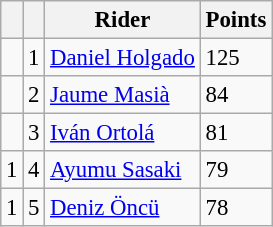<table class="wikitable" style="font-size: 95%;">
<tr>
<th></th>
<th></th>
<th>Rider</th>
<th>Points</th>
</tr>
<tr>
<td></td>
<td align=center>1</td>
<td> <a href='#'>Daniel Holgado</a></td>
<td align=left>125</td>
</tr>
<tr>
<td></td>
<td align=center>2</td>
<td> <a href='#'>Jaume Masià</a></td>
<td align=left>84</td>
</tr>
<tr>
<td></td>
<td align=center>3</td>
<td> <a href='#'>Iván Ortolá</a></td>
<td align=left>81</td>
</tr>
<tr>
<td> 1</td>
<td align=center>4</td>
<td> <a href='#'>Ayumu Sasaki</a></td>
<td align=left>79</td>
</tr>
<tr>
<td> 1</td>
<td align=center>5</td>
<td> <a href='#'>Deniz Öncü</a></td>
<td align=left>78</td>
</tr>
</table>
